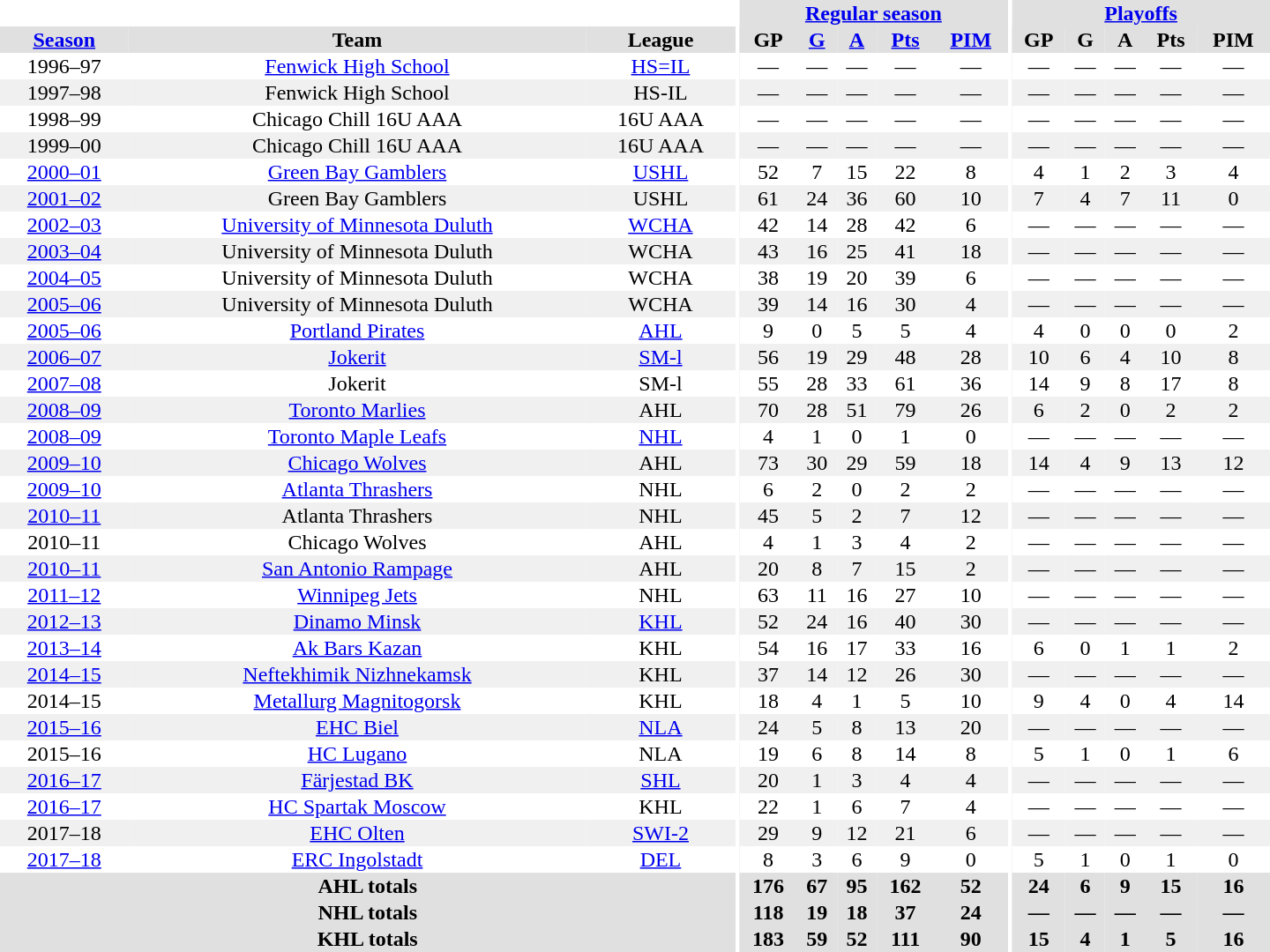<table border="0" cellpadding="1" cellspacing="0" style="text-align:center; width:60em">
<tr bgcolor="#e0e0e0">
<th colspan="3" bgcolor="#ffffff"></th>
<th rowspan="100" bgcolor="#ffffff"></th>
<th colspan="5"><a href='#'>Regular season</a></th>
<th rowspan="100" bgcolor="#ffffff"></th>
<th colspan="5"><a href='#'>Playoffs</a></th>
</tr>
<tr bgcolor="#e0e0e0">
<th><a href='#'>Season</a></th>
<th>Team</th>
<th>League</th>
<th>GP</th>
<th><a href='#'>G</a></th>
<th><a href='#'>A</a></th>
<th><a href='#'>Pts</a></th>
<th><a href='#'>PIM</a></th>
<th>GP</th>
<th>G</th>
<th>A</th>
<th>Pts</th>
<th>PIM</th>
</tr>
<tr>
<td>1996–97</td>
<td><a href='#'>Fenwick High School</a></td>
<td><a href='#'>HS=IL</a></td>
<td>—</td>
<td>—</td>
<td>—</td>
<td>—</td>
<td>—</td>
<td>—</td>
<td>—</td>
<td>—</td>
<td>—</td>
<td>—</td>
</tr>
<tr bgcolor="#f0f0f0">
<td>1997–98</td>
<td>Fenwick High School</td>
<td>HS-IL</td>
<td>—</td>
<td>—</td>
<td>—</td>
<td>—</td>
<td>—</td>
<td>—</td>
<td>—</td>
<td>—</td>
<td>—</td>
<td>—</td>
</tr>
<tr>
<td>1998–99</td>
<td>Chicago Chill 16U AAA</td>
<td>16U AAA</td>
<td>—</td>
<td>—</td>
<td>—</td>
<td>—</td>
<td>—</td>
<td>—</td>
<td>—</td>
<td>—</td>
<td>—</td>
<td>—</td>
</tr>
<tr bgcolor="#f0f0f0">
<td>1999–00</td>
<td>Chicago Chill 16U AAA</td>
<td>16U AAA</td>
<td>—</td>
<td>—</td>
<td>—</td>
<td>—</td>
<td>—</td>
<td>—</td>
<td>—</td>
<td>—</td>
<td>—</td>
<td>—</td>
</tr>
<tr>
<td><a href='#'>2000–01</a></td>
<td><a href='#'>Green Bay Gamblers</a></td>
<td><a href='#'>USHL</a></td>
<td>52</td>
<td>7</td>
<td>15</td>
<td>22</td>
<td>8</td>
<td>4</td>
<td>1</td>
<td>2</td>
<td>3</td>
<td>4</td>
</tr>
<tr bgcolor="#f0f0f0">
<td><a href='#'>2001–02</a></td>
<td>Green Bay Gamblers</td>
<td>USHL</td>
<td>61</td>
<td>24</td>
<td>36</td>
<td>60</td>
<td>10</td>
<td>7</td>
<td>4</td>
<td>7</td>
<td>11</td>
<td>0</td>
</tr>
<tr>
<td><a href='#'>2002–03</a></td>
<td><a href='#'>University of Minnesota Duluth</a></td>
<td><a href='#'>WCHA</a></td>
<td>42</td>
<td>14</td>
<td>28</td>
<td>42</td>
<td>6</td>
<td>—</td>
<td>—</td>
<td>—</td>
<td>—</td>
<td>—</td>
</tr>
<tr bgcolor="#f0f0f0">
<td><a href='#'>2003–04</a></td>
<td>University of Minnesota Duluth</td>
<td>WCHA</td>
<td>43</td>
<td>16</td>
<td>25</td>
<td>41</td>
<td>18</td>
<td>—</td>
<td>—</td>
<td>—</td>
<td>—</td>
<td>—</td>
</tr>
<tr>
<td><a href='#'>2004–05</a></td>
<td>University of Minnesota Duluth</td>
<td>WCHA</td>
<td>38</td>
<td>19</td>
<td>20</td>
<td>39</td>
<td>6</td>
<td>—</td>
<td>—</td>
<td>—</td>
<td>—</td>
<td>—</td>
</tr>
<tr bgcolor="#f0f0f0">
<td><a href='#'>2005–06</a></td>
<td>University of Minnesota Duluth</td>
<td>WCHA</td>
<td>39</td>
<td>14</td>
<td>16</td>
<td>30</td>
<td>4</td>
<td>—</td>
<td>—</td>
<td>—</td>
<td>—</td>
<td>—</td>
</tr>
<tr>
<td><a href='#'>2005–06</a></td>
<td><a href='#'>Portland Pirates</a></td>
<td><a href='#'>AHL</a></td>
<td>9</td>
<td>0</td>
<td>5</td>
<td>5</td>
<td>4</td>
<td>4</td>
<td>0</td>
<td>0</td>
<td>0</td>
<td>2</td>
</tr>
<tr bgcolor="#f0f0f0">
<td><a href='#'>2006–07</a></td>
<td><a href='#'>Jokerit</a></td>
<td><a href='#'>SM-l</a></td>
<td>56</td>
<td>19</td>
<td>29</td>
<td>48</td>
<td>28</td>
<td>10</td>
<td>6</td>
<td>4</td>
<td>10</td>
<td>8</td>
</tr>
<tr>
<td><a href='#'>2007–08</a></td>
<td>Jokerit</td>
<td>SM-l</td>
<td>55</td>
<td>28</td>
<td>33</td>
<td>61</td>
<td>36</td>
<td>14</td>
<td>9</td>
<td>8</td>
<td>17</td>
<td>8</td>
</tr>
<tr bgcolor="#f0f0f0">
<td><a href='#'>2008–09</a></td>
<td><a href='#'>Toronto Marlies</a></td>
<td>AHL</td>
<td>70</td>
<td>28</td>
<td>51</td>
<td>79</td>
<td>26</td>
<td>6</td>
<td>2</td>
<td>0</td>
<td>2</td>
<td>2</td>
</tr>
<tr>
<td><a href='#'>2008–09</a></td>
<td><a href='#'>Toronto Maple Leafs</a></td>
<td><a href='#'>NHL</a></td>
<td>4</td>
<td>1</td>
<td>0</td>
<td>1</td>
<td>0</td>
<td>—</td>
<td>—</td>
<td>—</td>
<td>—</td>
<td>—</td>
</tr>
<tr bgcolor="#f0f0f0">
<td><a href='#'>2009–10</a></td>
<td><a href='#'>Chicago Wolves</a></td>
<td>AHL</td>
<td>73</td>
<td>30</td>
<td>29</td>
<td>59</td>
<td>18</td>
<td>14</td>
<td>4</td>
<td>9</td>
<td>13</td>
<td>12</td>
</tr>
<tr>
<td><a href='#'>2009–10</a></td>
<td><a href='#'>Atlanta Thrashers</a></td>
<td>NHL</td>
<td>6</td>
<td>2</td>
<td>0</td>
<td>2</td>
<td>2</td>
<td>—</td>
<td>—</td>
<td>—</td>
<td>—</td>
<td>—</td>
</tr>
<tr bgcolor="#f0f0f0">
<td><a href='#'>2010–11</a></td>
<td>Atlanta Thrashers</td>
<td>NHL</td>
<td>45</td>
<td>5</td>
<td>2</td>
<td>7</td>
<td>12</td>
<td>—</td>
<td>—</td>
<td>—</td>
<td>—</td>
<td>—</td>
</tr>
<tr>
<td>2010–11</td>
<td>Chicago Wolves</td>
<td>AHL</td>
<td>4</td>
<td>1</td>
<td>3</td>
<td>4</td>
<td>2</td>
<td>—</td>
<td>—</td>
<td>—</td>
<td>—</td>
<td>—</td>
</tr>
<tr bgcolor="#f0f0f0">
<td><a href='#'>2010–11</a></td>
<td><a href='#'>San Antonio Rampage</a></td>
<td>AHL</td>
<td>20</td>
<td>8</td>
<td>7</td>
<td>15</td>
<td>2</td>
<td>—</td>
<td>—</td>
<td>—</td>
<td>—</td>
<td>—</td>
</tr>
<tr>
<td><a href='#'>2011–12</a></td>
<td><a href='#'>Winnipeg Jets</a></td>
<td>NHL</td>
<td>63</td>
<td>11</td>
<td>16</td>
<td>27</td>
<td>10</td>
<td>—</td>
<td>—</td>
<td>—</td>
<td>—</td>
<td>—</td>
</tr>
<tr bgcolor="#f0f0f0">
<td><a href='#'>2012–13</a></td>
<td><a href='#'>Dinamo Minsk</a></td>
<td><a href='#'>KHL</a></td>
<td>52</td>
<td>24</td>
<td>16</td>
<td>40</td>
<td>30</td>
<td>—</td>
<td>—</td>
<td>—</td>
<td>—</td>
<td>—</td>
</tr>
<tr>
<td><a href='#'>2013–14</a></td>
<td><a href='#'>Ak Bars Kazan</a></td>
<td>KHL</td>
<td>54</td>
<td>16</td>
<td>17</td>
<td>33</td>
<td>16</td>
<td>6</td>
<td>0</td>
<td>1</td>
<td>1</td>
<td>2</td>
</tr>
<tr bgcolor="#f0f0f0">
<td><a href='#'>2014–15</a></td>
<td><a href='#'>Neftekhimik Nizhnekamsk</a></td>
<td>KHL</td>
<td>37</td>
<td>14</td>
<td>12</td>
<td>26</td>
<td>30</td>
<td>—</td>
<td>—</td>
<td>—</td>
<td>—</td>
<td>—</td>
</tr>
<tr>
<td>2014–15</td>
<td><a href='#'>Metallurg Magnitogorsk</a></td>
<td>KHL</td>
<td>18</td>
<td>4</td>
<td>1</td>
<td>5</td>
<td>10</td>
<td>9</td>
<td>4</td>
<td>0</td>
<td>4</td>
<td>14</td>
</tr>
<tr bgcolor="#f0f0f0">
<td><a href='#'>2015–16</a></td>
<td><a href='#'>EHC Biel</a></td>
<td><a href='#'>NLA</a></td>
<td>24</td>
<td>5</td>
<td>8</td>
<td>13</td>
<td>20</td>
<td>—</td>
<td>—</td>
<td>—</td>
<td>—</td>
<td>—</td>
</tr>
<tr>
<td>2015–16</td>
<td><a href='#'>HC Lugano</a></td>
<td>NLA</td>
<td>19</td>
<td>6</td>
<td>8</td>
<td>14</td>
<td>8</td>
<td>5</td>
<td>1</td>
<td>0</td>
<td>1</td>
<td>6</td>
</tr>
<tr bgcolor="#f0f0f0">
<td><a href='#'>2016–17</a></td>
<td><a href='#'>Färjestad BK</a></td>
<td><a href='#'>SHL</a></td>
<td>20</td>
<td>1</td>
<td>3</td>
<td>4</td>
<td>4</td>
<td>—</td>
<td>—</td>
<td>—</td>
<td>—</td>
<td>—</td>
</tr>
<tr>
<td><a href='#'>2016–17</a></td>
<td><a href='#'>HC Spartak Moscow</a></td>
<td>KHL</td>
<td>22</td>
<td>1</td>
<td>6</td>
<td>7</td>
<td>4</td>
<td>—</td>
<td>—</td>
<td>—</td>
<td>—</td>
<td>—</td>
</tr>
<tr bgcolor="#f0f0f0">
<td>2017–18</td>
<td><a href='#'>EHC Olten</a></td>
<td><a href='#'>SWI-2</a></td>
<td>29</td>
<td>9</td>
<td>12</td>
<td>21</td>
<td>6</td>
<td>—</td>
<td>—</td>
<td>—</td>
<td>—</td>
<td>—</td>
</tr>
<tr>
<td><a href='#'>2017–18</a></td>
<td><a href='#'>ERC Ingolstadt</a></td>
<td><a href='#'>DEL</a></td>
<td>8</td>
<td>3</td>
<td>6</td>
<td>9</td>
<td>0</td>
<td>5</td>
<td>1</td>
<td>0</td>
<td>1</td>
<td>0</td>
</tr>
<tr bgcolor="#e0e0e0">
<th colspan="3">AHL totals</th>
<th>176</th>
<th>67</th>
<th>95</th>
<th>162</th>
<th>52</th>
<th>24</th>
<th>6</th>
<th>9</th>
<th>15</th>
<th>16</th>
</tr>
<tr bgcolor="#e0e0e0">
<th colspan="3">NHL totals</th>
<th>118</th>
<th>19</th>
<th>18</th>
<th>37</th>
<th>24</th>
<th>—</th>
<th>—</th>
<th>—</th>
<th>—</th>
<th>—</th>
</tr>
<tr bgcolor="#e0e0e0">
<th colspan="3">KHL totals</th>
<th>183</th>
<th>59</th>
<th>52</th>
<th>111</th>
<th>90</th>
<th>15</th>
<th>4</th>
<th>1</th>
<th>5</th>
<th>16</th>
</tr>
</table>
